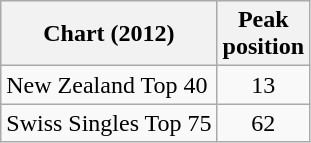<table class="wikitable sortable">
<tr>
<th scope="col">Chart (2012)</th>
<th scope="col">Peak<br>position</th>
</tr>
<tr>
<td>New Zealand Top 40</td>
<td style="text-align:center;">13</td>
</tr>
<tr>
<td>Swiss Singles Top 75</td>
<td style="text-align:center;">62</td>
</tr>
</table>
